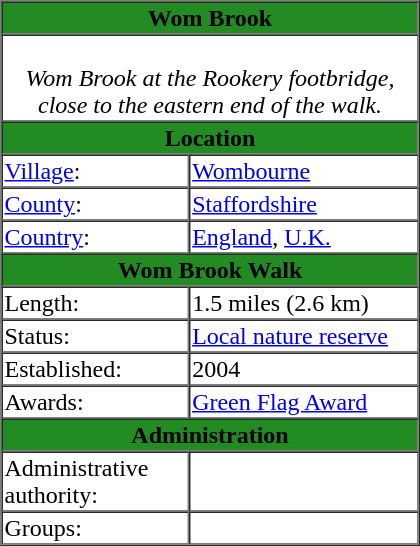<table border=1 cellpadding="1" cellspacing="0" align="right" width=280>
<tr>
<th colspan=2 align=center bgcolor="ForestGreen"><strong>Wom Brook</strong></th>
</tr>
<tr>
<td colspan=2 align=center><br><em>Wom Brook at the Rookery footbridge, close to the eastern end of the walk.</em></td>
</tr>
<tr>
<th colspan=2 bgcolor="ForestGreen">Location</th>
</tr>
<tr>
<td><a href='#'>Village</a>:</td>
<td><a href='#'>Wombourne</a></td>
</tr>
<tr>
<td><a href='#'>County</a>:</td>
<td><a href='#'>Staffordshire</a></td>
</tr>
<tr>
<td><a href='#'>Country</a>:</td>
<td><a href='#'>England</a>, <a href='#'>U.K.</a></td>
</tr>
<tr>
<th colspan=2 bgcolor="ForestGreen">Wom Brook Walk</th>
</tr>
<tr>
<td>Length:</td>
<td>1.5 miles (2.6 km)</td>
</tr>
<tr>
<td width="45%">Status:</td>
<td><a href='#'>Local nature reserve</a></td>
</tr>
<tr>
<td>Established:</td>
<td>2004</td>
</tr>
<tr>
<td>Awards:</td>
<td><a href='#'>Green Flag Award</a></td>
</tr>
<tr>
<th colspan=2 bgcolor="ForestGreen">Administration</th>
</tr>
<tr>
<td>Administrative authority:</td>
<td></td>
</tr>
<tr>
<td>Groups:</td>
<td></td>
</tr>
</table>
